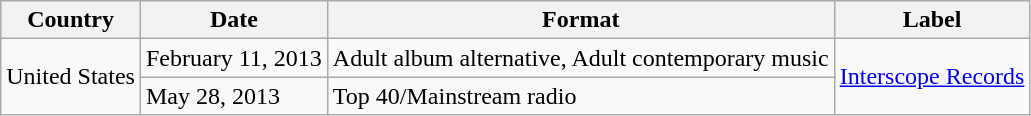<table class="wikitable plainrowheaders">
<tr>
<th>Country</th>
<th>Date</th>
<th>Format</th>
<th>Label</th>
</tr>
<tr>
<td rowspan="2">United States</td>
<td>February 11, 2013</td>
<td>Adult album alternative, Adult contemporary music</td>
<td rowspan="2"><a href='#'>Interscope Records</a></td>
</tr>
<tr>
<td>May 28, 2013</td>
<td>Top 40/Mainstream radio</td>
</tr>
</table>
